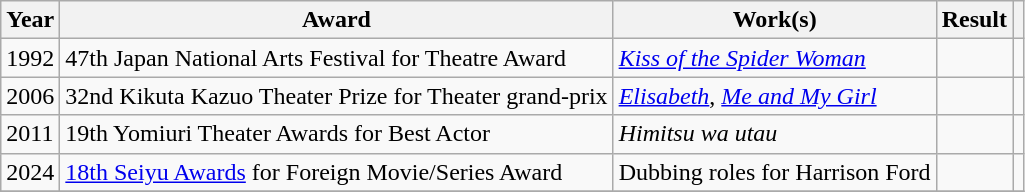<table class="wikitable">
<tr>
<th>Year</th>
<th>Award</th>
<th>Work(s)</th>
<th>Result</th>
<th></th>
</tr>
<tr>
<td>1992</td>
<td>47th Japan National Arts Festival for Theatre Award</td>
<td><em><a href='#'>Kiss of the Spider Woman</a></em></td>
<td></td>
<td></td>
</tr>
<tr>
<td>2006</td>
<td>32nd Kikuta Kazuo Theater Prize for Theater grand-prix</td>
<td><em><a href='#'>Elisabeth</a></em>, <em><a href='#'>Me and My Girl</a></em></td>
<td></td>
<td></td>
</tr>
<tr>
<td>2011</td>
<td>19th Yomiuri Theater Awards for Best Actor</td>
<td><em>Himitsu wa utau</em></td>
<td></td>
<td></td>
</tr>
<tr>
<td>2024</td>
<td><a href='#'>18th Seiyu Awards</a> for Foreign Movie/Series Award</td>
<td>Dubbing roles for Harrison Ford</td>
<td></td>
<td></td>
</tr>
<tr>
</tr>
</table>
